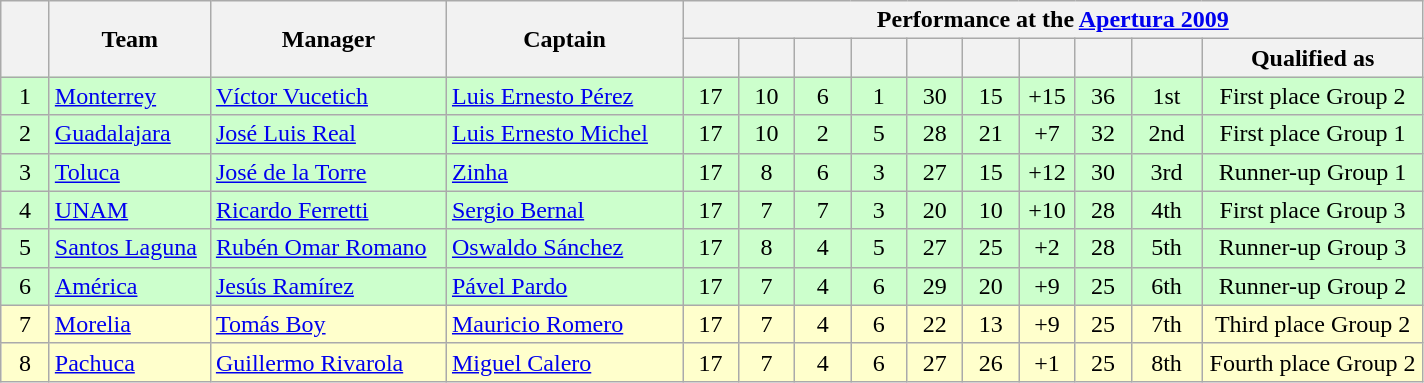<table class="wikitable" style="text-align: center;">
<tr>
<th width=25; rowspan=2></th>
<th width=100; rowspan=2>Team</th>
<th width=150; rowspan=2>Manager</th>
<th width=150; rowspan=2>Captain</th>
<th colspan=10>Performance at the <a href='#'>Apertura 2009</a></th>
</tr>
<tr>
<th width=30></th>
<th width=30></th>
<th width=30></th>
<th width=30></th>
<th width=30></th>
<th width=30></th>
<th width=30></th>
<th width=30></th>
<th width=40></th>
<th width=140>Qualified as</th>
</tr>
<tr style="background:#ccffcc;">
<td>1</td>
<td style="text-align: left;"><a href='#'>Monterrey</a></td>
<td style="text-align: left;"> <a href='#'>Víctor Vucetich</a></td>
<td style="text-align: left;"> <a href='#'>Luis Ernesto Pérez</a></td>
<td>17</td>
<td>10</td>
<td>6</td>
<td>1</td>
<td>30</td>
<td>15</td>
<td>+15</td>
<td>36</td>
<td>1st</td>
<td>First place Group 2</td>
</tr>
<tr style="background:#ccffcc;">
<td>2</td>
<td style="text-align: left;"><a href='#'>Guadalajara</a></td>
<td style="text-align: left;"> <a href='#'>José Luis Real</a></td>
<td style="text-align: left;"> <a href='#'>Luis Ernesto Michel</a></td>
<td>17</td>
<td>10</td>
<td>2</td>
<td>5</td>
<td>28</td>
<td>21</td>
<td>+7</td>
<td>32</td>
<td>2nd</td>
<td>First place Group 1</td>
</tr>
<tr style="background:#ccffcc;">
<td>3</td>
<td style="text-align: left;"><a href='#'>Toluca</a></td>
<td style="text-align: left;"> <a href='#'>José de la Torre</a></td>
<td style="text-align: left;"> <a href='#'>Zinha</a></td>
<td>17</td>
<td>8</td>
<td>6</td>
<td>3</td>
<td>27</td>
<td>15</td>
<td>+12</td>
<td>30</td>
<td>3rd</td>
<td>Runner-up Group 1</td>
</tr>
<tr style="background:#ccffcc;">
<td>4</td>
<td style="text-align: left;"><a href='#'>UNAM</a></td>
<td style="text-align: left;"> <a href='#'>Ricardo Ferretti</a></td>
<td style="text-align: left;"> <a href='#'>Sergio Bernal</a></td>
<td>17</td>
<td>7</td>
<td>7</td>
<td>3</td>
<td>20</td>
<td>10</td>
<td>+10</td>
<td>28</td>
<td>4th</td>
<td>First place Group 3</td>
</tr>
<tr style="background:#ccffcc;">
<td>5</td>
<td style="text-align: left;"><a href='#'>Santos Laguna</a></td>
<td style="text-align: left;"> <a href='#'>Rubén Omar Romano</a></td>
<td style="text-align: left;"> <a href='#'>Oswaldo Sánchez</a></td>
<td>17</td>
<td>8</td>
<td>4</td>
<td>5</td>
<td>27</td>
<td>25</td>
<td>+2</td>
<td>28</td>
<td>5th</td>
<td>Runner-up Group 3</td>
</tr>
<tr style="background:#ccffcc;">
<td>6</td>
<td style="text-align: left;"><a href='#'>América</a></td>
<td style="text-align: left;"> <a href='#'>Jesús Ramírez</a></td>
<td style="text-align: left;"> <a href='#'>Pável Pardo</a></td>
<td>17</td>
<td>7</td>
<td>4</td>
<td>6</td>
<td>29</td>
<td>20</td>
<td>+9</td>
<td>25</td>
<td>6th</td>
<td>Runner-up Group 2</td>
</tr>
<tr style="background:#ffffcc;">
<td>7</td>
<td style="text-align: left;"><a href='#'>Morelia</a></td>
<td style="text-align: left;"> <a href='#'>Tomás Boy</a></td>
<td style="text-align: left;"> <a href='#'>Mauricio Romero</a></td>
<td>17</td>
<td>7</td>
<td>4</td>
<td>6</td>
<td>22</td>
<td>13</td>
<td>+9</td>
<td>25</td>
<td>7th</td>
<td>Third place Group 2</td>
</tr>
<tr style="background:#ffffcc;">
<td>8</td>
<td style="text-align: left;"><a href='#'>Pachuca</a></td>
<td style="text-align: left;"> <a href='#'>Guillermo Rivarola</a></td>
<td style="text-align: left;"> <a href='#'>Miguel Calero</a></td>
<td>17</td>
<td>7</td>
<td>4</td>
<td>6</td>
<td>27</td>
<td>26</td>
<td>+1</td>
<td>25</td>
<td>8th</td>
<td>Fourth place Group 2</td>
</tr>
</table>
